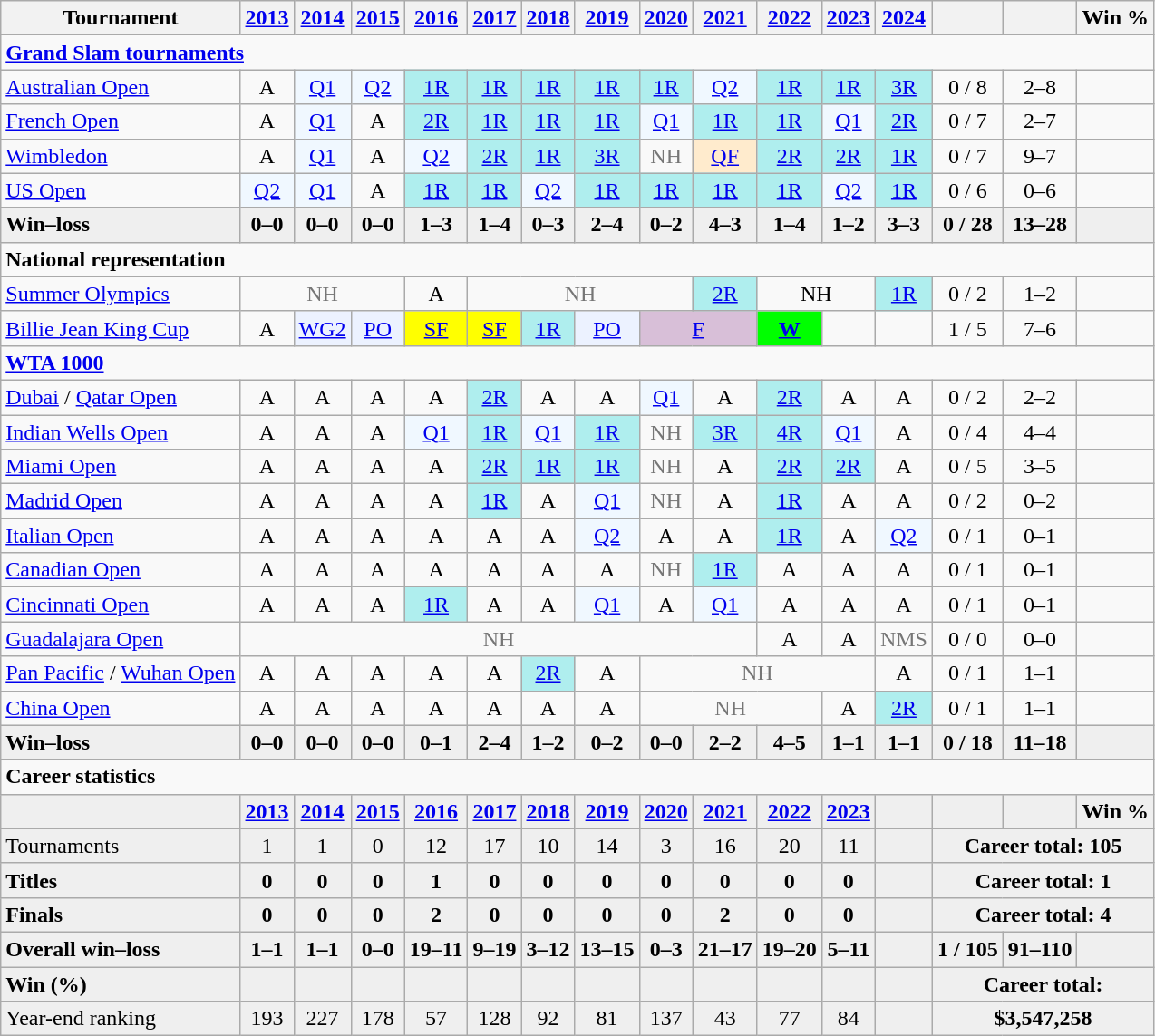<table class=wikitable style=text-align:center>
<tr>
<th>Tournament</th>
<th><a href='#'>2013</a></th>
<th><a href='#'>2014</a></th>
<th><a href='#'>2015</a></th>
<th><a href='#'>2016</a></th>
<th><a href='#'>2017</a></th>
<th><a href='#'>2018</a></th>
<th><a href='#'>2019</a></th>
<th><a href='#'>2020</a></th>
<th><a href='#'>2021</a></th>
<th><a href='#'>2022</a></th>
<th><a href='#'>2023</a></th>
<th><a href='#'>2024</a></th>
<th></th>
<th></th>
<th>Win %</th>
</tr>
<tr>
<td colspan="16" align="left"><strong><a href='#'>Grand Slam tournaments</a></strong></td>
</tr>
<tr>
<td align=left><a href='#'>Australian Open</a></td>
<td>A</td>
<td bgcolor=f0f8ff><a href='#'>Q1</a></td>
<td bgcolor=f0f8ff><a href='#'>Q2</a></td>
<td bgcolor=afeeee><a href='#'>1R</a></td>
<td bgcolor=afeeee><a href='#'>1R</a></td>
<td bgcolor=afeeee><a href='#'>1R</a></td>
<td bgcolor=afeeee><a href='#'>1R</a></td>
<td bgcolor=afeeee><a href='#'>1R</a></td>
<td bgcolor=f0f8ff><a href='#'>Q2</a></td>
<td bgcolor=afeeee><a href='#'>1R</a></td>
<td bgcolor=afeeee><a href='#'>1R</a></td>
<td bgcolor=afeeee><a href='#'>3R</a></td>
<td>0 / 8</td>
<td>2–8</td>
<td></td>
</tr>
<tr>
<td align=left><a href='#'>French Open</a></td>
<td>A</td>
<td bgcolor=f0f8ff><a href='#'>Q1</a></td>
<td>A</td>
<td bgcolor=afeeee><a href='#'>2R</a></td>
<td bgcolor=afeeee><a href='#'>1R</a></td>
<td bgcolor=afeeee><a href='#'>1R</a></td>
<td bgcolor=afeeee><a href='#'>1R</a></td>
<td bgcolor=f0f8ff><a href='#'>Q1</a></td>
<td bgcolor=afeeee><a href='#'>1R</a></td>
<td bgcolor=afeeee><a href='#'>1R</a></td>
<td bgcolor=f0f8ff><a href='#'>Q1</a></td>
<td bgcolor=afeeee><a href='#'>2R</a></td>
<td>0 / 7</td>
<td>2–7</td>
<td></td>
</tr>
<tr>
<td align=left><a href='#'>Wimbledon</a></td>
<td>A</td>
<td bgcolor=f0f8ff><a href='#'>Q1</a></td>
<td>A</td>
<td bgcolor=f0f8ff><a href='#'>Q2</a></td>
<td bgcolor=afeeee><a href='#'>2R</a></td>
<td bgcolor=afeeee><a href='#'>1R</a></td>
<td bgcolor=afeeee><a href='#'>3R</a></td>
<td style=color:#767676>NH</td>
<td bgcolor=ffebcd><a href='#'>QF</a></td>
<td bgcolor=afeeee><a href='#'>2R</a></td>
<td bgcolor=afeeee><a href='#'>2R</a></td>
<td bgcolor=afeeee><a href='#'>1R</a></td>
<td>0 / 7</td>
<td>9–7</td>
<td></td>
</tr>
<tr>
<td align=left><a href='#'>US Open</a></td>
<td bgcolor=f0f8ff><a href='#'>Q2</a></td>
<td bgcolor=f0f8ff><a href='#'>Q1</a></td>
<td>A</td>
<td bgcolor=afeeee><a href='#'>1R</a></td>
<td bgcolor=afeeee><a href='#'>1R</a></td>
<td bgcolor=f0f8ff><a href='#'>Q2</a></td>
<td bgcolor=afeeee><a href='#'>1R</a></td>
<td bgcolor=afeeee><a href='#'>1R</a></td>
<td bgcolor=afeeee><a href='#'>1R</a></td>
<td bgcolor=afeeee><a href='#'>1R</a></td>
<td bgcolor=f0f8ff><a href='#'>Q2</a></td>
<td bgcolor=afeeee><a href='#'>1R</a></td>
<td>0 / 6</td>
<td>0–6</td>
<td></td>
</tr>
<tr style=background:#efefef;font-weight:bold>
<td align=left>Win–loss</td>
<td>0–0</td>
<td>0–0</td>
<td>0–0</td>
<td>1–3</td>
<td>1–4</td>
<td>0–3</td>
<td>2–4</td>
<td>0–2</td>
<td>4–3</td>
<td>1–4</td>
<td>1–2</td>
<td>3–3</td>
<td>0 / 28</td>
<td>13–28</td>
<td></td>
</tr>
<tr>
<td colspan="16" align="left"><strong>National representation</strong></td>
</tr>
<tr>
<td align=left><a href='#'>Summer Olympics</a></td>
<td style=color:#767676 colspan=3>NH</td>
<td>A</td>
<td style=color:#767676 colspan=4>NH</td>
<td bgcolor=afeeee><a href='#'>2R</a></td>
<td colspan="2">NH</td>
<td bgcolor=afeeee><a href='#'>1R</a></td>
<td>0 / 2</td>
<td>1–2</td>
<td></td>
</tr>
<tr>
<td align=left><a href='#'>Billie Jean King Cup</a></td>
<td>A</td>
<td bgcolor=ecf2ff><a href='#'>WG2</a></td>
<td bgcolor=ecf2ff><a href='#'>PO</a></td>
<td bgcolor=yellow><a href='#'>SF</a></td>
<td bgcolor=yellow><a href='#'>SF</a></td>
<td bgcolor=afeeee><a href='#'>1R</a></td>
<td bgcolor=ecf2ff><a href='#'>PO</a></td>
<td colspan=2 bgcolor=thistle><a href='#'>F</a></td>
<td bgcolor=lime><strong><a href='#'>W</a></strong></td>
<td></td>
<td></td>
<td>1 / 5</td>
<td>7–6</td>
<td></td>
</tr>
<tr>
<td colspan="16" align="left"><strong><a href='#'>WTA 1000</a></strong></td>
</tr>
<tr>
<td align=left><a href='#'>Dubai</a> / <a href='#'>Qatar Open</a></td>
<td>A</td>
<td>A</td>
<td>A</td>
<td>A</td>
<td bgcolor=afeeee><a href='#'>2R</a></td>
<td>A</td>
<td>A</td>
<td bgcolor=f0f8ff><a href='#'>Q1</a></td>
<td>A</td>
<td bgcolor=afeeee><a href='#'>2R</a></td>
<td>A</td>
<td>A</td>
<td>0 / 2</td>
<td>2–2</td>
<td></td>
</tr>
<tr>
<td align=left><a href='#'>Indian Wells Open</a></td>
<td>A</td>
<td>A</td>
<td>A</td>
<td bgcolor=f0f8ff><a href='#'>Q1</a></td>
<td bgcolor=afeeee><a href='#'>1R</a></td>
<td bgcolor=f0f8ff><a href='#'>Q1</a></td>
<td bgcolor=afeeee><a href='#'>1R</a></td>
<td style=color:#767676>NH</td>
<td bgcolor=afeeee><a href='#'>3R</a></td>
<td bgcolor=afeeee><a href='#'>4R</a></td>
<td bgcolor=f0f8ff><a href='#'>Q1</a></td>
<td>A</td>
<td>0 / 4</td>
<td>4–4</td>
<td></td>
</tr>
<tr>
<td align=left><a href='#'>Miami Open</a></td>
<td>A</td>
<td>A</td>
<td>A</td>
<td>A</td>
<td bgcolor=afeeee><a href='#'>2R</a></td>
<td bgcolor=afeeee><a href='#'>1R</a></td>
<td bgcolor=afeeee><a href='#'>1R</a></td>
<td style=color:#767676>NH</td>
<td>A</td>
<td bgcolor=afeeee><a href='#'>2R</a></td>
<td bgcolor=afeeee><a href='#'>2R</a></td>
<td>A</td>
<td>0 / 5</td>
<td>3–5</td>
<td></td>
</tr>
<tr>
<td align=left><a href='#'>Madrid Open</a></td>
<td>A</td>
<td>A</td>
<td>A</td>
<td>A</td>
<td bgcolor=afeeee><a href='#'>1R</a></td>
<td>A</td>
<td bgcolor=f0f8ff><a href='#'>Q1</a></td>
<td style=color:#767676>NH</td>
<td>A</td>
<td bgcolor="afeeee"><a href='#'>1R</a></td>
<td>A</td>
<td>A</td>
<td>0 / 2</td>
<td>0–2</td>
<td></td>
</tr>
<tr>
<td align=left><a href='#'>Italian Open</a></td>
<td>A</td>
<td>A</td>
<td>A</td>
<td>A</td>
<td>A</td>
<td>A</td>
<td bgcolor=f0f8ff><a href='#'>Q2</a></td>
<td>A</td>
<td>A</td>
<td bgcolor=afeeee><a href='#'>1R</a></td>
<td>A</td>
<td bgcolor=f0f8ff><a href='#'>Q2</a></td>
<td>0 / 1</td>
<td>0–1</td>
<td></td>
</tr>
<tr>
<td align=left><a href='#'>Canadian Open</a></td>
<td>A</td>
<td>A</td>
<td>A</td>
<td>A</td>
<td>A</td>
<td>A</td>
<td>A</td>
<td style=color:#767676>NH</td>
<td bgcolor=afeeee><a href='#'>1R</a></td>
<td>A</td>
<td>A</td>
<td>A</td>
<td>0 / 1</td>
<td>0–1</td>
<td></td>
</tr>
<tr>
<td align=left><a href='#'>Cincinnati Open</a></td>
<td>A</td>
<td>A</td>
<td>A</td>
<td bgcolor=afeeee><a href='#'>1R</a></td>
<td>A</td>
<td>A</td>
<td bgcolor=f0f8ff><a href='#'>Q1</a></td>
<td>A</td>
<td bgcolor=f0f8ff><a href='#'>Q1</a></td>
<td>A</td>
<td>A</td>
<td>A</td>
<td>0 / 1</td>
<td>0–1</td>
<td></td>
</tr>
<tr>
<td align="left"><a href='#'>Guadalajara Open</a></td>
<td colspan="9" style="color:#767676">NH</td>
<td>A</td>
<td>A</td>
<td style="color:#767676">NMS</td>
<td>0 / 0</td>
<td>0–0</td>
<td></td>
</tr>
<tr>
<td align="left"><a href='#'>Pan Pacific</a> / <a href='#'>Wuhan Open</a></td>
<td>A</td>
<td>A</td>
<td>A</td>
<td>A</td>
<td>A</td>
<td bgcolor="afeeee"><a href='#'>2R</a></td>
<td>A</td>
<td colspan="4" style="color:#767676">NH</td>
<td>A</td>
<td>0 / 1</td>
<td>1–1</td>
<td></td>
</tr>
<tr>
<td align=left><a href='#'>China Open</a></td>
<td>A</td>
<td>A</td>
<td>A</td>
<td>A</td>
<td>A</td>
<td>A</td>
<td>A</td>
<td colspan="3"  style="color:#767676">NH</td>
<td>A</td>
<td bgcolor=afeeee><a href='#'>2R</a></td>
<td>0 / 1</td>
<td>1–1</td>
<td></td>
</tr>
<tr style=font-weight:bold;background:#efefef>
<td align=left>Win–loss</td>
<td>0–0</td>
<td>0–0</td>
<td>0–0</td>
<td>0–1</td>
<td>2–4</td>
<td>1–2</td>
<td>0–2</td>
<td>0–0</td>
<td>2–2</td>
<td>4–5</td>
<td>1–1</td>
<td>1–1</td>
<td>0 / 18</td>
<td>11–18</td>
<td></td>
</tr>
<tr>
<td colspan="16" align="left"><strong>Career statistics</strong></td>
</tr>
<tr style=font-weight:bold;background:#efefef>
<td></td>
<td><a href='#'>2013</a></td>
<td><a href='#'>2014</a></td>
<td><a href='#'>2015</a></td>
<td><a href='#'>2016</a></td>
<td><a href='#'>2017</a></td>
<td><a href='#'>2018</a></td>
<td><a href='#'>2019</a></td>
<td><a href='#'>2020</a></td>
<td><a href='#'>2021</a></td>
<td><a href='#'>2022</a></td>
<td><a href='#'>2023</a></td>
<td></td>
<td></td>
<td></td>
<td>Win %</td>
</tr>
<tr bgcolor="efefef">
<td align="left">Tournaments</td>
<td>1</td>
<td>1</td>
<td>0</td>
<td>12</td>
<td>17</td>
<td>10</td>
<td>14</td>
<td>3</td>
<td>16</td>
<td>20</td>
<td>11</td>
<td></td>
<td colspan="3"><strong>Career total: 105</strong></td>
</tr>
<tr style=font-weight:bold;background:#efefef>
<td align=left>Titles</td>
<td>0</td>
<td>0</td>
<td>0</td>
<td>1</td>
<td>0</td>
<td>0</td>
<td>0</td>
<td>0</td>
<td>0</td>
<td>0</td>
<td>0</td>
<td></td>
<td colspan="3">Career total: 1</td>
</tr>
<tr style=font-weight:bold;background:#efefef>
<td align=left>Finals</td>
<td>0</td>
<td>0</td>
<td>0</td>
<td>2</td>
<td>0</td>
<td>0</td>
<td>0</td>
<td>0</td>
<td>2</td>
<td>0</td>
<td>0</td>
<td></td>
<td colspan="3">Career total: 4</td>
</tr>
<tr style=font-weight:bold;background:#efefef>
<td align=left>Overall win–loss</td>
<td>1–1</td>
<td>1–1</td>
<td>0–0</td>
<td>19–11</td>
<td>9–19</td>
<td>3–12</td>
<td>13–15</td>
<td>0–3</td>
<td>21–17</td>
<td>19–20</td>
<td>5–11</td>
<td></td>
<td>1 / 105</td>
<td>91–110</td>
<td></td>
</tr>
<tr style=font-weight:bold;background:#efefef>
<td align=left>Win (%)</td>
<td></td>
<td></td>
<td></td>
<td></td>
<td></td>
<td></td>
<td></td>
<td></td>
<td></td>
<td></td>
<td></td>
<td></td>
<td colspan="3">Career total: </td>
</tr>
<tr bgcolor=efefef>
<td align=left>Year-end ranking</td>
<td>193</td>
<td>227</td>
<td>178</td>
<td>57</td>
<td>128</td>
<td>92</td>
<td>81</td>
<td>137</td>
<td>43</td>
<td>77</td>
<td>84</td>
<td></td>
<td colspan="3"><strong>$3,547,258</strong></td>
</tr>
</table>
